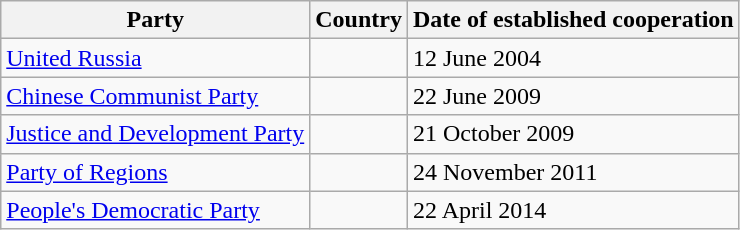<table class="wikitable sortable">
<tr>
<th>Party</th>
<th>Country</th>
<th>Date of established cooperation</th>
</tr>
<tr>
<td><a href='#'>United Russia</a></td>
<td></td>
<td>12 June 2004</td>
</tr>
<tr>
<td><a href='#'>Chinese Communist Party</a></td>
<td></td>
<td>22 June 2009</td>
</tr>
<tr>
<td><a href='#'>Justice and Development Party</a></td>
<td></td>
<td>21 October 2009</td>
</tr>
<tr>
<td><a href='#'>Party of Regions</a></td>
<td></td>
<td>24 November 2011</td>
</tr>
<tr>
<td><a href='#'>People's Democratic Party</a></td>
<td></td>
<td>22 April 2014</td>
</tr>
</table>
